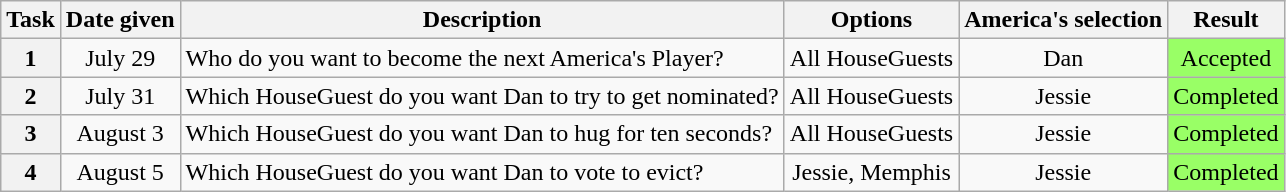<table class="wikitable" style="text-align:center;">
<tr>
<th scope="col">Task</th>
<th scope="col">Date given</th>
<th scope="col">Description</th>
<th scope="col">Options</th>
<th scope="col">America's selection</th>
<th scope="col">Result</th>
</tr>
<tr>
<th scope="row">1</th>
<td>July 29</td>
<td style="text-align:left;">Who do you want to become the next America's Player?</td>
<td>All HouseGuests</td>
<td>Dan</td>
<td style="background:#9f6;">Accepted</td>
</tr>
<tr>
<th scope="row">2</th>
<td>July 31</td>
<td style="text-align:left;">Which HouseGuest do you want Dan to try to get nominated?</td>
<td>All HouseGuests</td>
<td>Jessie</td>
<td style="background:#9f6;">Completed</td>
</tr>
<tr>
<th scope="row">3</th>
<td>August 3</td>
<td style="text-align:left;">Which HouseGuest do you want Dan to hug for ten seconds?</td>
<td>All HouseGuests</td>
<td>Jessie</td>
<td style="background:#9f6;">Completed</td>
</tr>
<tr>
<th scope="row">4</th>
<td>August 5</td>
<td style="text-align:left;">Which HouseGuest do you want Dan to vote to evict?</td>
<td>Jessie, Memphis</td>
<td>Jessie</td>
<td style="background:#9f6;">Completed</td>
</tr>
</table>
